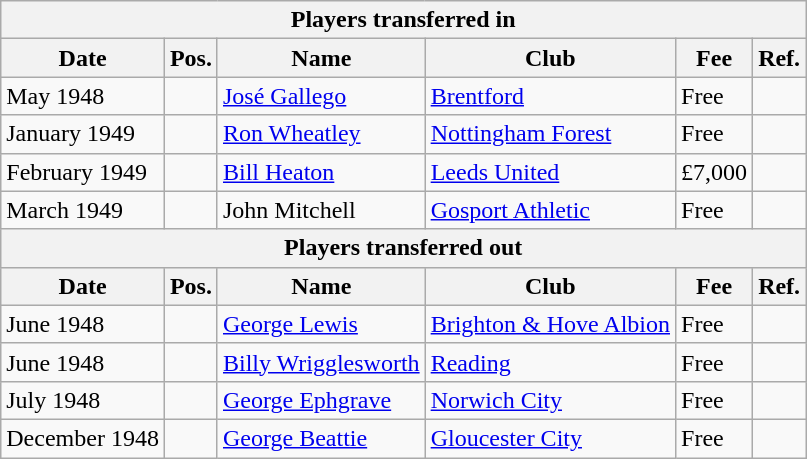<table class="wikitable">
<tr>
<th colspan="6">Players transferred in</th>
</tr>
<tr>
<th>Date</th>
<th>Pos.</th>
<th>Name</th>
<th>Club</th>
<th>Fee</th>
<th>Ref.</th>
</tr>
<tr>
<td>May 1948</td>
<td align="center"></td>
<td> <a href='#'>José Gallego</a></td>
<td> <a href='#'>Brentford</a></td>
<td>Free</td>
<td align="center"></td>
</tr>
<tr>
<td>January 1949</td>
<td align="center"></td>
<td> <a href='#'>Ron Wheatley</a></td>
<td> <a href='#'>Nottingham Forest</a></td>
<td>Free</td>
<td align="center"></td>
</tr>
<tr>
<td>February 1949</td>
<td align="center"></td>
<td> <a href='#'>Bill Heaton</a></td>
<td> <a href='#'>Leeds United</a></td>
<td>£7,000</td>
<td align="center"></td>
</tr>
<tr>
<td>March 1949</td>
<td align="center"></td>
<td> John Mitchell</td>
<td> <a href='#'>Gosport Athletic</a></td>
<td>Free</td>
<td align="center"></td>
</tr>
<tr>
<th colspan="6">Players transferred out</th>
</tr>
<tr>
<th>Date</th>
<th>Pos.</th>
<th>Name</th>
<th>Club</th>
<th>Fee</th>
<th>Ref.</th>
</tr>
<tr>
<td>June 1948</td>
<td align="center"></td>
<td> <a href='#'>George Lewis</a></td>
<td> <a href='#'>Brighton & Hove Albion</a></td>
<td>Free</td>
<td align="center"></td>
</tr>
<tr>
<td>June 1948</td>
<td align="center"></td>
<td> <a href='#'>Billy Wrigglesworth</a></td>
<td> <a href='#'>Reading</a></td>
<td>Free</td>
<td align="center"></td>
</tr>
<tr>
<td>July 1948</td>
<td align="center"></td>
<td> <a href='#'>George Ephgrave</a></td>
<td> <a href='#'>Norwich City</a></td>
<td>Free</td>
<td align="center"></td>
</tr>
<tr>
<td>December 1948</td>
<td align="center"></td>
<td> <a href='#'>George Beattie</a></td>
<td> <a href='#'>Gloucester City</a></td>
<td>Free</td>
<td align="center"></td>
</tr>
</table>
